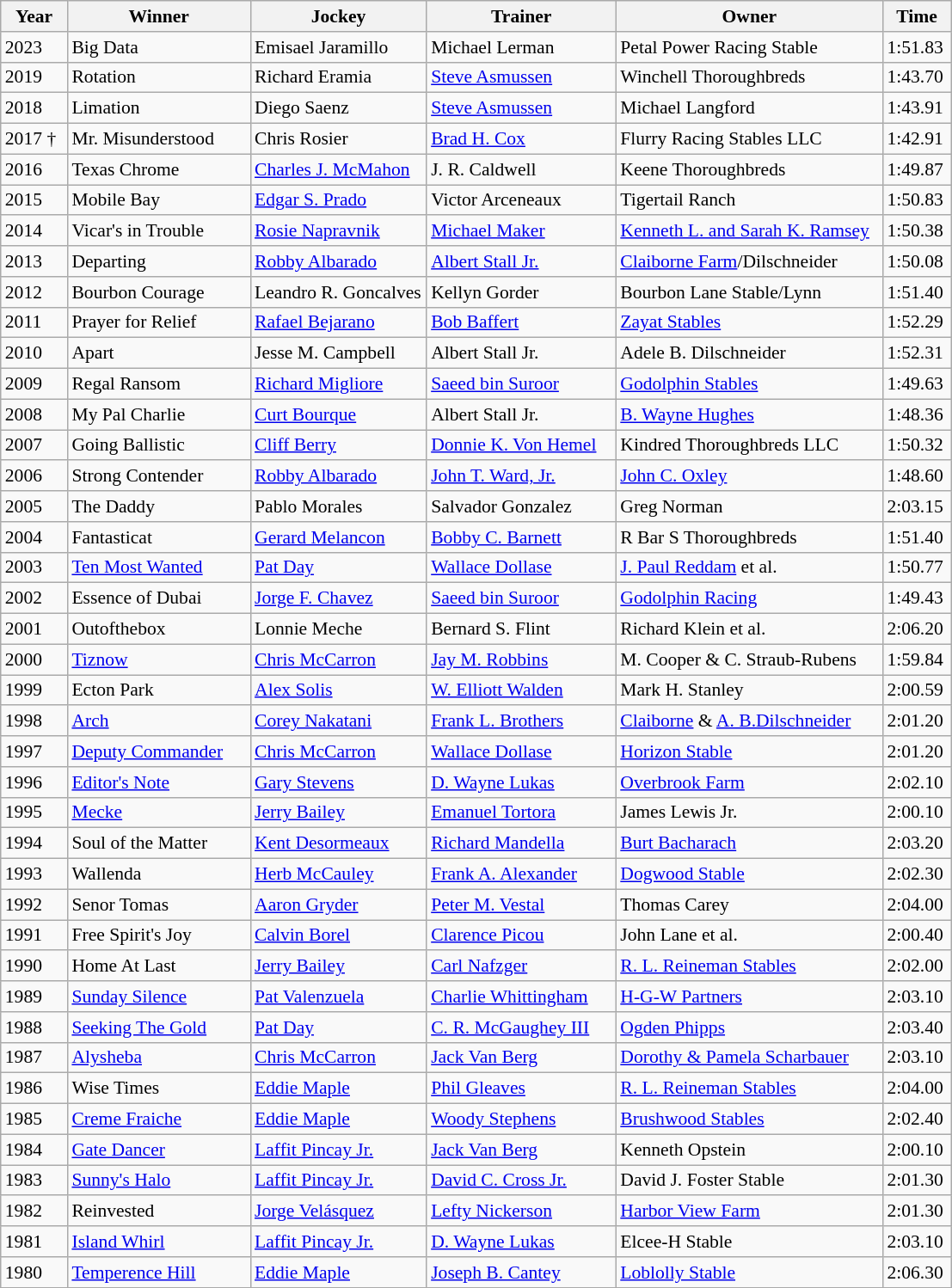<table class="wikitable sortable" style="font-size:90%">
<tr>
<th style="width:45px">Year <br></th>
<th style="width:135px">Winner <br></th>
<th style="width:130px">Jockey <br></th>
<th style="width:140px">Trainer <br></th>
<th style="width:200px">Owner <br></th>
<th style="width:46px">Time</th>
</tr>
<tr>
<td>2023</td>
<td>Big Data</td>
<td>Emisael Jaramillo</td>
<td>Michael Lerman</td>
<td>Petal Power Racing Stable</td>
<td>1:51.83</td>
</tr>
<tr>
<td>2019</td>
<td>Rotation</td>
<td>Richard Eramia</td>
<td><a href='#'>Steve Asmussen</a></td>
<td>Winchell Thoroughbreds</td>
<td>1:43.70</td>
</tr>
<tr>
<td>2018</td>
<td>Limation</td>
<td>Diego Saenz</td>
<td><a href='#'>Steve Asmussen</a></td>
<td>Michael Langford</td>
<td>1:43.91</td>
</tr>
<tr>
<td>2017 †</td>
<td>Mr. Misunderstood</td>
<td>Chris Rosier</td>
<td><a href='#'>Brad H. Cox</a></td>
<td>Flurry Racing Stables LLC</td>
<td>1:42.91</td>
</tr>
<tr>
<td>2016</td>
<td>Texas Chrome</td>
<td><a href='#'>Charles J. McMahon</a></td>
<td>J. R. Caldwell</td>
<td>Keene Thoroughbreds</td>
<td>1:49.87</td>
</tr>
<tr>
<td>2015</td>
<td>Mobile Bay</td>
<td><a href='#'>Edgar S. Prado</a></td>
<td>Victor Arceneaux</td>
<td>Tigertail Ranch</td>
<td>1:50.83</td>
</tr>
<tr>
<td>2014</td>
<td>Vicar's in Trouble</td>
<td><a href='#'>Rosie Napravnik</a></td>
<td><a href='#'>Michael Maker</a></td>
<td><a href='#'>Kenneth L. and Sarah K. Ramsey</a></td>
<td>1:50.38</td>
</tr>
<tr>
<td>2013</td>
<td>Departing</td>
<td><a href='#'>Robby Albarado</a></td>
<td><a href='#'>Albert Stall Jr.</a></td>
<td><a href='#'>Claiborne Farm</a>/Dilschneider</td>
<td>1:50.08</td>
</tr>
<tr>
<td>2012</td>
<td>Bourbon Courage</td>
<td>Leandro R. Goncalves</td>
<td>Kellyn Gorder</td>
<td>Bourbon Lane Stable/Lynn</td>
<td>1:51.40</td>
</tr>
<tr>
<td>2011</td>
<td>Prayer for Relief</td>
<td><a href='#'>Rafael Bejarano</a></td>
<td><a href='#'>Bob Baffert</a></td>
<td><a href='#'>Zayat Stables</a></td>
<td>1:52.29</td>
</tr>
<tr>
<td>2010</td>
<td>Apart</td>
<td>Jesse M. Campbell</td>
<td>Albert Stall Jr.</td>
<td>Adele B. Dilschneider</td>
<td>1:52.31</td>
</tr>
<tr>
<td>2009</td>
<td>Regal Ransom</td>
<td><a href='#'>Richard Migliore</a></td>
<td><a href='#'>Saeed bin Suroor</a></td>
<td><a href='#'>Godolphin Stables</a></td>
<td>1:49.63</td>
</tr>
<tr>
<td>2008</td>
<td>My Pal Charlie</td>
<td><a href='#'>Curt Bourque</a></td>
<td>Albert Stall Jr.</td>
<td><a href='#'>B. Wayne Hughes</a></td>
<td>1:48.36</td>
</tr>
<tr>
<td>2007</td>
<td>Going Ballistic</td>
<td><a href='#'>Cliff Berry</a></td>
<td><a href='#'>Donnie K. Von Hemel</a></td>
<td>Kindred Thoroughbreds LLC</td>
<td>1:50.32</td>
</tr>
<tr>
<td>2006</td>
<td>Strong Contender</td>
<td><a href='#'>Robby Albarado</a></td>
<td><a href='#'>John T. Ward, Jr.</a></td>
<td><a href='#'>John C. Oxley</a></td>
<td>1:48.60</td>
</tr>
<tr>
<td>2005</td>
<td>The Daddy</td>
<td>Pablo Morales</td>
<td>Salvador Gonzalez</td>
<td>Greg Norman</td>
<td>2:03.15</td>
</tr>
<tr>
<td>2004</td>
<td>Fantasticat</td>
<td><a href='#'>Gerard Melancon</a></td>
<td><a href='#'>Bobby C. Barnett</a></td>
<td>R Bar S Thoroughbreds</td>
<td>1:51.40</td>
</tr>
<tr>
<td>2003</td>
<td><a href='#'>Ten Most Wanted</a></td>
<td><a href='#'>Pat Day</a></td>
<td><a href='#'>Wallace Dollase</a></td>
<td><a href='#'>J. Paul Reddam</a> et al.</td>
<td>1:50.77</td>
</tr>
<tr>
<td>2002</td>
<td>Essence of Dubai</td>
<td><a href='#'>Jorge F. Chavez</a></td>
<td><a href='#'>Saeed bin Suroor</a></td>
<td><a href='#'>Godolphin Racing</a></td>
<td>1:49.43</td>
</tr>
<tr>
<td>2001</td>
<td>Outofthebox</td>
<td>Lonnie Meche</td>
<td>Bernard S. Flint</td>
<td>Richard Klein et al.</td>
<td>2:06.20</td>
</tr>
<tr>
<td>2000</td>
<td><a href='#'>Tiznow</a></td>
<td><a href='#'>Chris McCarron</a></td>
<td><a href='#'>Jay M. Robbins</a></td>
<td>M. Cooper & C. Straub-Rubens</td>
<td>1:59.84</td>
</tr>
<tr>
<td>1999</td>
<td>Ecton Park</td>
<td><a href='#'>Alex Solis</a></td>
<td><a href='#'>W. Elliott Walden</a></td>
<td>Mark H. Stanley</td>
<td>2:00.59</td>
</tr>
<tr>
<td>1998</td>
<td><a href='#'>Arch</a></td>
<td><a href='#'>Corey Nakatani</a></td>
<td><a href='#'>Frank L. Brothers</a></td>
<td><a href='#'>Claiborne</a> & <a href='#'>A. B.Dilschneider</a></td>
<td>2:01.20</td>
</tr>
<tr>
<td>1997</td>
<td><a href='#'>Deputy Commander</a></td>
<td><a href='#'>Chris McCarron</a></td>
<td><a href='#'>Wallace Dollase</a></td>
<td><a href='#'>Horizon Stable</a></td>
<td>2:01.20</td>
</tr>
<tr>
<td>1996</td>
<td><a href='#'>Editor's Note</a></td>
<td><a href='#'>Gary Stevens</a></td>
<td><a href='#'>D. Wayne Lukas</a></td>
<td><a href='#'>Overbrook Farm</a></td>
<td>2:02.10</td>
</tr>
<tr>
<td>1995</td>
<td><a href='#'>Mecke</a></td>
<td><a href='#'>Jerry Bailey</a></td>
<td><a href='#'>Emanuel Tortora</a></td>
<td>James Lewis Jr.</td>
<td>2:00.10</td>
</tr>
<tr>
<td>1994</td>
<td>Soul of the Matter</td>
<td><a href='#'>Kent Desormeaux</a></td>
<td><a href='#'>Richard Mandella</a></td>
<td><a href='#'>Burt Bacharach</a></td>
<td>2:03.20</td>
</tr>
<tr>
<td>1993</td>
<td>Wallenda</td>
<td><a href='#'>Herb McCauley</a></td>
<td><a href='#'>Frank A. Alexander</a></td>
<td><a href='#'>Dogwood Stable</a></td>
<td>2:02.30</td>
</tr>
<tr>
<td>1992</td>
<td>Senor Tomas</td>
<td><a href='#'>Aaron Gryder</a></td>
<td><a href='#'>Peter M. Vestal</a></td>
<td>Thomas Carey</td>
<td>2:04.00</td>
</tr>
<tr>
<td>1991</td>
<td>Free Spirit's Joy</td>
<td><a href='#'>Calvin Borel</a></td>
<td><a href='#'>Clarence Picou</a></td>
<td>John Lane et al.</td>
<td>2:00.40</td>
</tr>
<tr>
<td>1990</td>
<td>Home At Last</td>
<td><a href='#'>Jerry Bailey</a></td>
<td><a href='#'>Carl Nafzger</a></td>
<td><a href='#'>R. L. Reineman Stables</a></td>
<td>2:02.00</td>
</tr>
<tr>
<td>1989</td>
<td><a href='#'>Sunday Silence</a></td>
<td><a href='#'>Pat Valenzuela</a></td>
<td><a href='#'>Charlie Whittingham</a></td>
<td><a href='#'>H-G-W Partners</a></td>
<td>2:03.10</td>
</tr>
<tr>
<td>1988</td>
<td><a href='#'>Seeking The Gold</a></td>
<td><a href='#'>Pat Day</a></td>
<td><a href='#'>C. R. McGaughey III</a></td>
<td><a href='#'>Ogden Phipps</a></td>
<td>2:03.40</td>
</tr>
<tr>
<td>1987</td>
<td><a href='#'>Alysheba</a></td>
<td><a href='#'>Chris McCarron</a></td>
<td><a href='#'>Jack Van Berg</a></td>
<td><a href='#'>Dorothy & Pamela Scharbauer</a></td>
<td>2:03.10</td>
</tr>
<tr>
<td>1986</td>
<td>Wise Times</td>
<td><a href='#'>Eddie Maple</a></td>
<td><a href='#'>Phil Gleaves</a></td>
<td><a href='#'>R. L. Reineman Stables</a></td>
<td>2:04.00</td>
</tr>
<tr>
<td>1985</td>
<td><a href='#'>Creme Fraiche</a></td>
<td><a href='#'>Eddie Maple</a></td>
<td><a href='#'>Woody Stephens</a></td>
<td><a href='#'>Brushwood Stables</a></td>
<td>2:02.40</td>
</tr>
<tr>
<td>1984</td>
<td><a href='#'>Gate Dancer</a></td>
<td><a href='#'>Laffit Pincay Jr.</a></td>
<td><a href='#'>Jack Van Berg</a></td>
<td>Kenneth Opstein</td>
<td>2:00.10</td>
</tr>
<tr>
<td>1983</td>
<td><a href='#'>Sunny's Halo</a></td>
<td><a href='#'>Laffit Pincay Jr.</a></td>
<td><a href='#'>David C. Cross Jr.</a></td>
<td>David J. Foster Stable</td>
<td>2:01.30</td>
</tr>
<tr>
<td>1982</td>
<td>Reinvested</td>
<td><a href='#'>Jorge Velásquez</a></td>
<td><a href='#'>Lefty Nickerson</a></td>
<td><a href='#'>Harbor View Farm</a></td>
<td>2:01.30</td>
</tr>
<tr>
<td>1981</td>
<td><a href='#'>Island Whirl</a></td>
<td><a href='#'>Laffit Pincay Jr.</a></td>
<td><a href='#'>D. Wayne Lukas</a></td>
<td>Elcee-H Stable</td>
<td>2:03.10</td>
</tr>
<tr>
<td>1980</td>
<td><a href='#'>Temperence Hill</a></td>
<td><a href='#'>Eddie Maple</a></td>
<td><a href='#'>Joseph B. Cantey</a></td>
<td><a href='#'>Loblolly Stable</a></td>
<td>2:06.30</td>
</tr>
<tr>
</tr>
</table>
